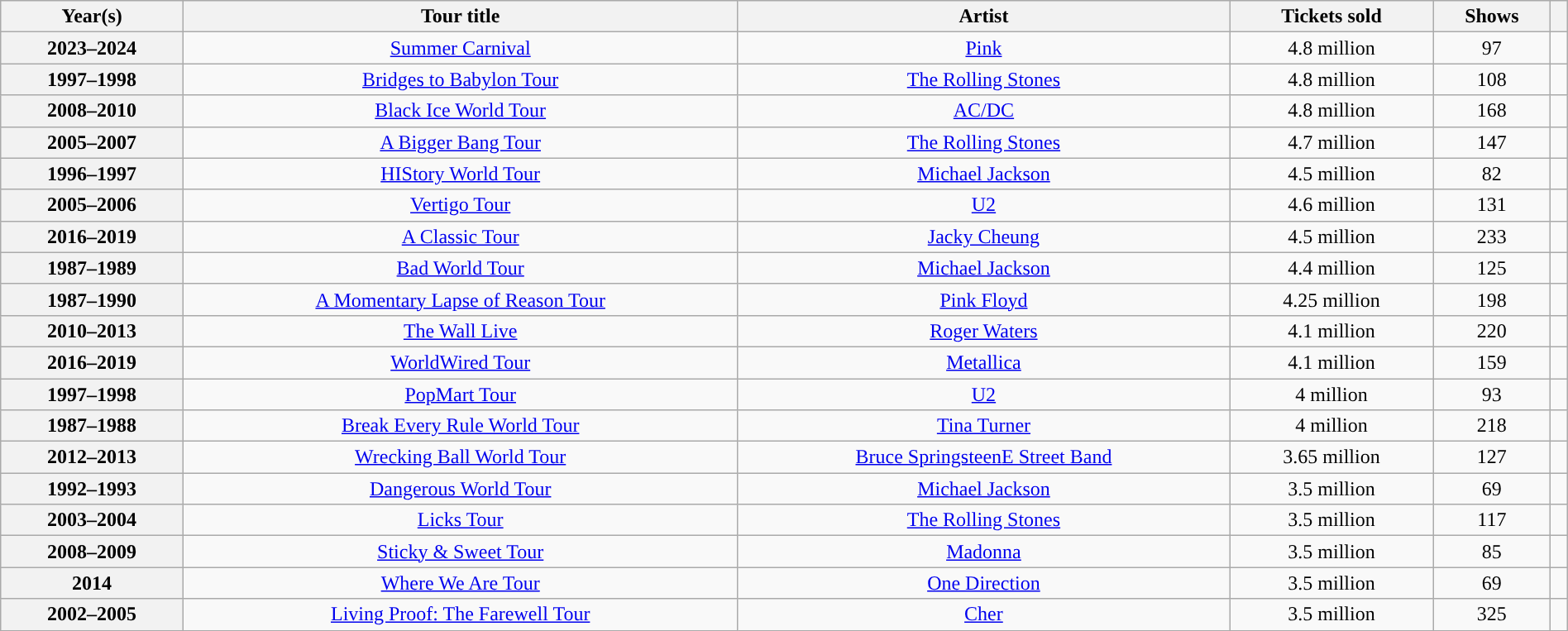<table class="wikitable sortable plainrowheaders" style="text-align:center;" width=100%>
<tr>
<th scope="col">Year(s)</th>
<th scope="col">Tour title</th>
<th scope="col">Artist</th>
<th scope="col">Tickets sold</th>
<th scope="col">Shows</th>
<th scope="col" class="unsortable"></th>
</tr>
<tr>
<th scope="row" style="text-align:center;">2023–2024</th>
<td><a href='#'>Summer Carnival</a></td>
<td><a href='#'>Pink</a></td>
<td style="text-align:center;">4.8 million</td>
<td style="text-align:center;">97</td>
<td style="text-align:center;"></td>
</tr>
<tr>
<th scope="row" style=text-align:center;">1997–1998</th>
<td><a href='#'>Bridges to Babylon Tour</a></td>
<td><a href='#'>The Rolling Stones</a></td>
<td style="text-align:center;">4.8 million</td>
<td style="text-align:center;">108</td>
<td style="text-align:center;"></td>
</tr>
<tr>
<th scope="row" style=text-align:center;">2008–2010</th>
<td><a href='#'>Black Ice World Tour</a></td>
<td><a href='#'>AC/DC</a></td>
<td style="text-align:center;">4.8 million</td>
<td style="text-align:center;">168</td>
<td style="text-align:center;"></td>
</tr>
<tr>
<th scope="row" style=text-align:center;">2005–2007</th>
<td><a href='#'>A Bigger Bang Tour</a></td>
<td><a href='#'>The Rolling Stones</a></td>
<td style="text-align:center;">4.7 million</td>
<td style="text-align:center;">147</td>
<td style="text-align:center;"></td>
</tr>
<tr>
<th scope="row" style=text-align:center;">1996–1997</th>
<td><a href='#'>HIStory World Tour</a></td>
<td><a href='#'>Michael Jackson</a></td>
<td style="text-align:center;">4.5 million</td>
<td style="text-align:center;">82</td>
<td style="text-align:center;"></td>
</tr>
<tr>
<th scope="row" style=text-align:center;">2005–2006</th>
<td><a href='#'>Vertigo Tour</a></td>
<td><a href='#'>U2</a></td>
<td style="text-align:center;">4.6 million</td>
<td style="text-align:center;">131</td>
<td style="text-align:center;"></td>
</tr>
<tr>
<th scope="row" style=text-align:center;">2016–2019</th>
<td><a href='#'>A Classic Tour</a></td>
<td><a href='#'>Jacky Cheung</a></td>
<td style="text-align:center;">4.5 million</td>
<td style="text-align:center;">233</td>
<td style="text-align:center;"></td>
</tr>
<tr>
<th scope="row" style=text-align:center;">1987–1989</th>
<td><a href='#'>Bad World Tour</a></td>
<td><a href='#'>Michael Jackson</a></td>
<td style="text-align:center;">4.4 million</td>
<td style="text-align:center;">125</td>
<td style="text-align:center;"></td>
</tr>
<tr>
<th scope="row" style=text-align:center;">1987–1990</th>
<td><a href='#'>A Momentary Lapse of Reason Tour</a></td>
<td><a href='#'>Pink Floyd</a></td>
<td style="text-align:center;">4.25 million</td>
<td style="text-align:center;">198</td>
<td style="text-align:center;"></td>
</tr>
<tr>
<th scope="row" style=text-align:center;">2010–2013</th>
<td><a href='#'>The Wall Live</a></td>
<td><a href='#'>Roger Waters</a></td>
<td style="text-align:center;">4.1 million</td>
<td style="text-align:center;">220</td>
<td style="text-align:center;"></td>
</tr>
<tr>
<th scope="row" style=text-align:center;">2016–2019</th>
<td><a href='#'>WorldWired Tour</a></td>
<td><a href='#'>Metallica</a></td>
<td style="text-align:center;">4.1 million</td>
<td style="text-align:center;">159</td>
<td style="text-align:center;"></td>
</tr>
<tr>
<th scope="row" style="text-align:center;">1997–1998</th>
<td><a href='#'>PopMart Tour</a></td>
<td><a href='#'>U2</a></td>
<td style="text-align:center;">4 million</td>
<td style="text-align:center;">93</td>
<td style="text-align:center;"></td>
</tr>
<tr>
<th scope="row" style=text-align:center;">1987–1988</th>
<td><a href='#'>Break Every Rule World Tour</a></td>
<td><a href='#'>Tina Turner</a></td>
<td style="text-align:center;">4 million</td>
<td style="text-align:center;">218</td>
<td style="text-align:center;"></td>
</tr>
<tr>
<th scope="row" style=text-align:center;">2012–2013</th>
<td><a href='#'>Wrecking Ball World Tour</a></td>
<td><a href='#'>Bruce Springsteen</a><a href='#'>E Street Band</a></td>
<td style="text-align:center;">3.65 million</td>
<td style="text-align:center;">127</td>
<td style="text-align:center;"></td>
</tr>
<tr>
<th scope="row" style=text-align:center;">1992–1993</th>
<td><a href='#'>Dangerous World Tour</a></td>
<td><a href='#'>Michael Jackson</a></td>
<td style="text-align:center;">3.5 million</td>
<td style="text-align:center;">69</td>
<td style="text-align:center;"></td>
</tr>
<tr>
<th scope="row" style=text-align:center;">2003–2004</th>
<td><a href='#'>Licks Tour</a></td>
<td><a href='#'>The Rolling Stones</a></td>
<td style="text-align:center;">3.5 million</td>
<td style="text-align:center;">117</td>
<td style="text-align:center;"></td>
</tr>
<tr>
<th scope="row" style=text-align:center;">2008–2009</th>
<td><a href='#'>Sticky & Sweet Tour</a></td>
<td><a href='#'>Madonna</a></td>
<td style="text-align:center;">3.5 million</td>
<td style="text-align:center;">85</td>
<td style="text-align:center;"></td>
</tr>
<tr>
<th scope="row" style=text-align:center;">2014</th>
<td><a href='#'>Where We Are Tour</a></td>
<td><a href='#'>One Direction</a></td>
<td style="text-align:center;">3.5 million</td>
<td style="text-align:center;">69</td>
<td style="text-align:center;"></td>
</tr>
<tr>
<th scope="row" style=text-align:center;">2002–2005</th>
<td><a href='#'>Living Proof: The Farewell Tour</a></td>
<td><a href='#'>Cher</a></td>
<td style="text-align:center;">3.5 million</td>
<td style="text-align:center;">325</td>
<td style="text-align:center;"></td>
</tr>
</table>
